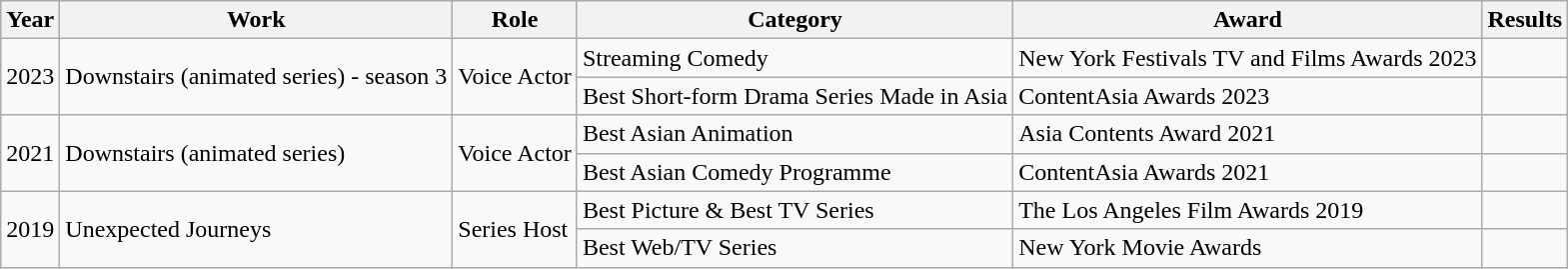<table class="wikitable">
<tr>
<th><strong>Year</strong></th>
<th><strong>Work</strong></th>
<th><strong>Role</strong></th>
<th><strong>Category</strong></th>
<th><strong>Award</strong></th>
<th><strong>Results</strong></th>
</tr>
<tr>
<td rowspan="2">2023</td>
<td rowspan="2">Downstairs (animated series) - season 3</td>
<td rowspan="2">Voice Actor</td>
<td>Streaming Comedy</td>
<td>New York Festivals TV and Films Awards 2023</td>
<td></td>
</tr>
<tr>
<td>Best Short-form Drama Series Made in Asia</td>
<td>ContentAsia Awards 2023</td>
<td></td>
</tr>
<tr>
<td rowspan="2">2021</td>
<td rowspan="2">Downstairs (animated series)</td>
<td rowspan="2">Voice Actor</td>
<td>Best Asian Animation</td>
<td>Asia Contents Award 2021</td>
<td></td>
</tr>
<tr>
<td>Best Asian Comedy Programme</td>
<td>ContentAsia Awards 2021</td>
<td></td>
</tr>
<tr>
<td rowspan="2">2019</td>
<td rowspan="2">Unexpected Journeys</td>
<td rowspan="2">Series Host</td>
<td>Best Picture & Best TV Series</td>
<td>The Los Angeles Film Awards 2019</td>
<td></td>
</tr>
<tr>
<td>Best Web/TV Series</td>
<td>New York Movie Awards</td>
<td></td>
</tr>
</table>
